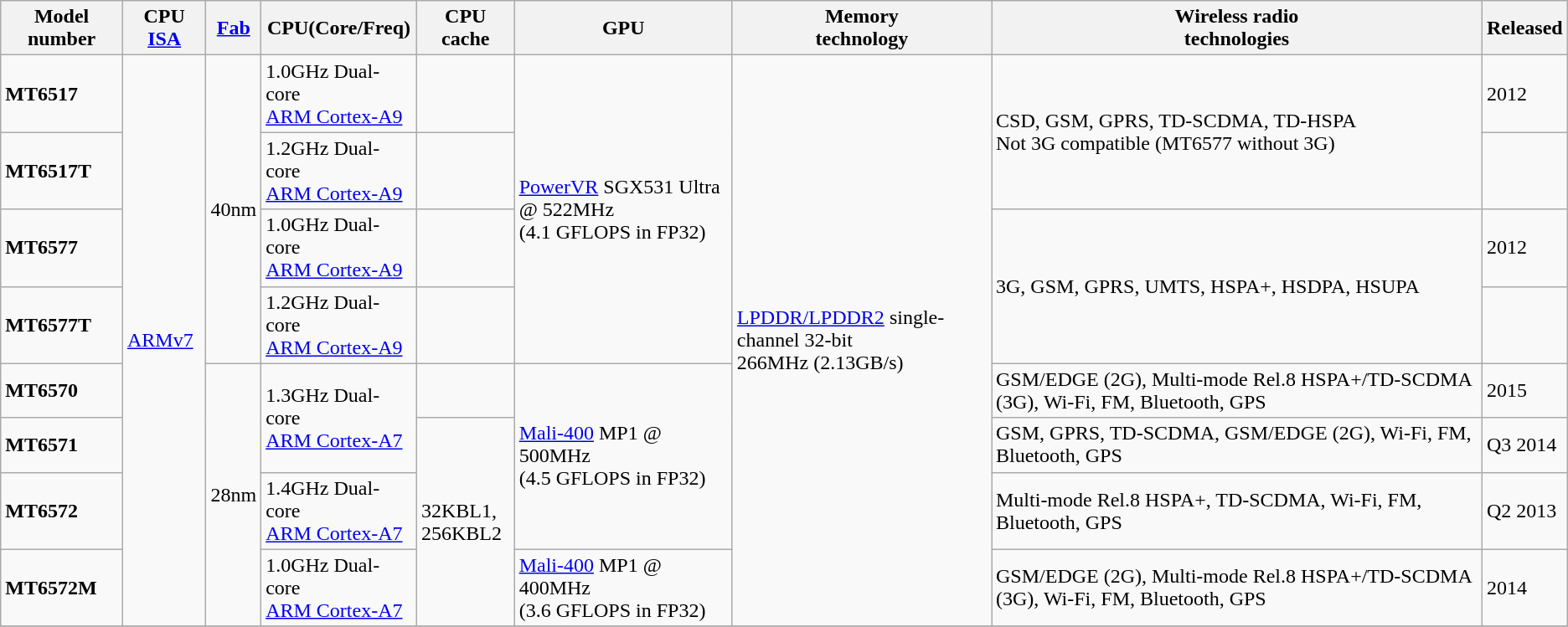<table class="wikitable">
<tr>
<th>Model number</th>
<th>CPU <a href='#'>ISA</a></th>
<th><a href='#'>Fab</a></th>
<th>CPU(Core/Freq)</th>
<th>CPU cache</th>
<th>GPU</th>
<th>Memory <br>technology</th>
<th>Wireless radio <br>technologies</th>
<th>Released</th>
</tr>
<tr>
<td><b>MT6517</b></td>
<td rowspan=8><a href='#'>ARMv7</a></td>
<td rowspan=4>40nm</td>
<td>1.0GHz Dual-core <br><a href='#'>ARM Cortex-A9</a></td>
<td></td>
<td rowspan=4><a href='#'>PowerVR</a> SGX531 Ultra @ 522MHz<br>(4.1 GFLOPS in FP32)</td>
<td rowspan=8><a href='#'>LPDDR/LPDDR2</a> single-channel 32-bit<br>266MHz (2.13GB/s)</td>
<td rowspan=2>CSD, GSM, GPRS, TD-SCDMA, TD-HSPA <br>Not 3G compatible (MT6577 without 3G)</td>
<td>2012</td>
</tr>
<tr>
<td><b>MT6517T</b></td>
<td>1.2GHz Dual-core <br><a href='#'>ARM Cortex-A9</a></td>
<td></td>
<td></td>
</tr>
<tr>
<td><b>MT6577</b></td>
<td>1.0GHz Dual-core <br><a href='#'>ARM Cortex-A9</a></td>
<td></td>
<td rowspan=2>3G, GSM, GPRS, UMTS, HSPA+, HSDPA, HSUPA</td>
<td>2012</td>
</tr>
<tr>
<td><b>MT6577T</b></td>
<td>1.2GHz Dual-core <br><a href='#'>ARM Cortex-A9</a></td>
<td></td>
<td></td>
</tr>
<tr>
<td><b>MT6570</b></td>
<td rowspan="4">28nm</td>
<td rowspan="2">1.3GHz Dual-core <br><a href='#'>ARM Cortex-A7</a></td>
<td></td>
<td rowspan=3><a href='#'>Mali-400</a> MP1 @ 500MHz<br>(4.5 GFLOPS in FP32)</td>
<td>GSM/EDGE (2G), Multi-mode Rel.8 HSPA+/TD-SCDMA (3G), Wi-Fi, FM, Bluetooth, GPS</td>
<td>2015</td>
</tr>
<tr>
<td><b>MT6571</b></td>
<td rowspan="3">32KBL1, <br>256KBL2</td>
<td>GSM, GPRS, TD-SCDMA, GSM/EDGE (2G), Wi-Fi, FM, Bluetooth, GPS</td>
<td>Q3 2014</td>
</tr>
<tr>
<td><b>MT6572</b></td>
<td>1.4GHz Dual-core <br><a href='#'>ARM Cortex-A7</a></td>
<td>Multi-mode Rel.8 HSPA+, TD-SCDMA, Wi-Fi, FM, Bluetooth, GPS</td>
<td>Q2 2013</td>
</tr>
<tr>
<td><b>MT6572M</b></td>
<td>1.0GHz Dual-core <br><a href='#'>ARM Cortex-A7</a></td>
<td><a href='#'>Mali-400</a> MP1 @ 400MHz<br>(3.6 GFLOPS in FP32)</td>
<td>GSM/EDGE (2G), Multi-mode Rel.8 HSPA+/TD-SCDMA (3G), Wi-Fi, FM, Bluetooth, GPS</td>
<td>2014</td>
</tr>
<tr>
</tr>
</table>
